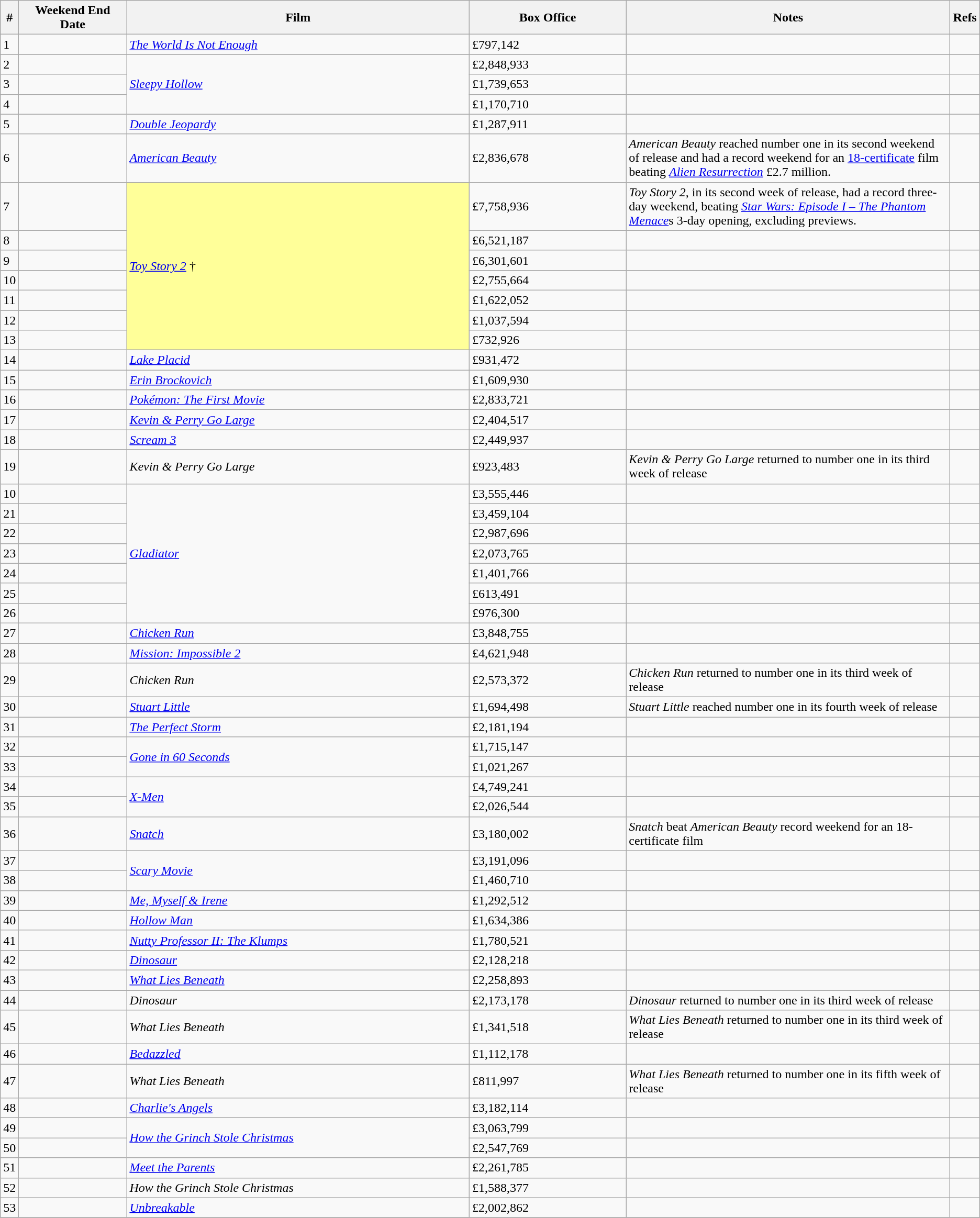<table class="wikitable sortable">
<tr>
<th abbr="Week">#</th>
<th abbr="Date" style="width:130px">Weekend End Date</th>
<th width="35%">Film</th>
<th width="16%">Box Office</th>
<th>Notes</th>
<th>Refs</th>
</tr>
<tr>
<td>1</td>
<td></td>
<td><em><a href='#'>The World Is Not Enough</a></em></td>
<td>£797,142</td>
<td></td>
<td></td>
</tr>
<tr>
<td>2</td>
<td></td>
<td rowspan="3"><em><a href='#'>Sleepy Hollow</a></em></td>
<td>£2,848,933</td>
<td></td>
<td></td>
</tr>
<tr>
<td>3</td>
<td></td>
<td>£1,739,653</td>
<td></td>
<td></td>
</tr>
<tr>
<td>4</td>
<td></td>
<td>£1,170,710</td>
<td></td>
<td></td>
</tr>
<tr>
<td>5</td>
<td></td>
<td><em><a href='#'>Double Jeopardy</a></em></td>
<td>£1,287,911</td>
<td></td>
<td></td>
</tr>
<tr>
<td>6</td>
<td></td>
<td><em><a href='#'>American Beauty</a></em></td>
<td>£2,836,678</td>
<td><em>American Beauty</em> reached number one in its second weekend of release and had a record weekend for an <a href='#'>18-certificate</a> film beating <em><a href='#'>Alien Resurrection</a></em> £2.7 million.</td>
<td></td>
</tr>
<tr>
<td>7</td>
<td></td>
<td rowspan="7" style="background-color:#FFFF99"><em><a href='#'>Toy Story 2</a></em> †</td>
<td>£7,758,936</td>
<td><em>Toy Story 2</em>, in its second week of release, had a record three-day weekend, beating <em><a href='#'>Star Wars: Episode I – The Phantom Menace</a></em>s 3-day opening, excluding previews.</td>
<td></td>
</tr>
<tr>
<td>8</td>
<td></td>
<td>£6,521,187</td>
<td></td>
<td></td>
</tr>
<tr>
<td>9</td>
<td></td>
<td>£6,301,601</td>
<td></td>
<td></td>
</tr>
<tr>
<td>10</td>
<td></td>
<td>£2,755,664</td>
<td></td>
<td></td>
</tr>
<tr>
<td>11</td>
<td></td>
<td>£1,622,052</td>
<td></td>
<td></td>
</tr>
<tr>
<td>12</td>
<td></td>
<td>£1,037,594</td>
<td></td>
<td></td>
</tr>
<tr>
<td>13</td>
<td></td>
<td>£732,926</td>
<td></td>
<td></td>
</tr>
<tr>
<td>14</td>
<td></td>
<td><em><a href='#'>Lake Placid</a></em></td>
<td>£931,472</td>
<td></td>
<td></td>
</tr>
<tr>
<td>15</td>
<td></td>
<td><em><a href='#'>Erin Brockovich</a></em></td>
<td>£1,609,930</td>
<td></td>
<td></td>
</tr>
<tr>
<td>16</td>
<td></td>
<td><em><a href='#'>Pokémon: The First Movie</a></em></td>
<td>£2,833,721</td>
<td></td>
<td></td>
</tr>
<tr>
<td>17</td>
<td></td>
<td><em><a href='#'>Kevin & Perry Go Large</a></em></td>
<td>£2,404,517</td>
<td></td>
<td></td>
</tr>
<tr>
<td>18</td>
<td></td>
<td><em><a href='#'>Scream 3</a></em></td>
<td>£2,449,937</td>
<td></td>
<td></td>
</tr>
<tr>
<td>19</td>
<td></td>
<td><em>Kevin & Perry Go Large</em></td>
<td>£923,483</td>
<td><em>Kevin & Perry Go Large</em> returned to number one in its third week of release</td>
<td></td>
</tr>
<tr>
<td>10</td>
<td></td>
<td rowspan="7"><em><a href='#'>Gladiator</a></em></td>
<td>£3,555,446</td>
<td></td>
<td></td>
</tr>
<tr>
<td>21</td>
<td></td>
<td>£3,459,104</td>
<td></td>
<td></td>
</tr>
<tr>
<td>22</td>
<td></td>
<td>£2,987,696</td>
<td></td>
<td></td>
</tr>
<tr>
<td>23</td>
<td></td>
<td>£2,073,765</td>
<td></td>
<td></td>
</tr>
<tr>
<td>24</td>
<td></td>
<td>£1,401,766</td>
<td></td>
<td></td>
</tr>
<tr>
<td>25</td>
<td></td>
<td>£613,491</td>
<td></td>
<td></td>
</tr>
<tr>
<td>26</td>
<td></td>
<td>£976,300</td>
<td></td>
<td></td>
</tr>
<tr>
<td>27</td>
<td></td>
<td><em><a href='#'>Chicken Run</a></em></td>
<td>£3,848,755</td>
<td></td>
<td></td>
</tr>
<tr>
<td>28</td>
<td></td>
<td><em><a href='#'>Mission: Impossible 2</a></em></td>
<td>£4,621,948</td>
<td></td>
<td></td>
</tr>
<tr>
<td>29</td>
<td></td>
<td><em>Chicken Run</em></td>
<td>£2,573,372</td>
<td><em>Chicken Run</em> returned to number one in its third week of release</td>
<td></td>
</tr>
<tr>
<td>30</td>
<td></td>
<td><em><a href='#'>Stuart Little</a></em></td>
<td>£1,694,498</td>
<td><em>Stuart Little</em> reached number one in its fourth week of release</td>
<td></td>
</tr>
<tr>
<td>31</td>
<td></td>
<td><em><a href='#'>The Perfect Storm</a></em></td>
<td>£2,181,194</td>
<td></td>
<td></td>
</tr>
<tr>
<td>32</td>
<td></td>
<td rowspan="2"><em><a href='#'>Gone in 60 Seconds</a></em></td>
<td>£1,715,147</td>
<td></td>
<td></td>
</tr>
<tr>
<td>33</td>
<td></td>
<td>£1,021,267</td>
<td></td>
<td></td>
</tr>
<tr>
<td>34</td>
<td></td>
<td rowspan="2"><em><a href='#'>X-Men</a></em></td>
<td>£4,749,241</td>
<td></td>
<td></td>
</tr>
<tr>
<td>35</td>
<td></td>
<td>£2,026,544</td>
<td></td>
<td></td>
</tr>
<tr>
<td>36</td>
<td></td>
<td><em><a href='#'>Snatch</a></em></td>
<td>£3,180,002</td>
<td><em>Snatch</em> beat <em>American Beauty</em> record weekend for an 18-certificate film</td>
<td></td>
</tr>
<tr>
<td>37</td>
<td></td>
<td rowspan="2"><em><a href='#'>Scary Movie</a></em></td>
<td>£3,191,096</td>
<td></td>
<td></td>
</tr>
<tr>
<td>38</td>
<td></td>
<td>£1,460,710</td>
<td></td>
<td></td>
</tr>
<tr>
<td>39</td>
<td></td>
<td><em><a href='#'>Me, Myself & Irene</a></em></td>
<td>£1,292,512</td>
<td></td>
<td></td>
</tr>
<tr>
<td>40</td>
<td></td>
<td><em><a href='#'>Hollow Man</a></em></td>
<td>£1,634,386</td>
<td></td>
<td></td>
</tr>
<tr>
<td>41</td>
<td></td>
<td><em><a href='#'>Nutty Professor II: The Klumps</a></em></td>
<td>£1,780,521</td>
<td></td>
<td></td>
</tr>
<tr>
<td>42</td>
<td></td>
<td><em><a href='#'>Dinosaur</a></em></td>
<td>£2,128,218</td>
<td></td>
<td></td>
</tr>
<tr>
<td>43</td>
<td></td>
<td><em><a href='#'>What Lies Beneath</a></em></td>
<td>£2,258,893</td>
<td></td>
<td></td>
</tr>
<tr>
<td>44</td>
<td></td>
<td><em>Dinosaur</em></td>
<td>£2,173,178</td>
<td><em>Dinosaur</em> returned to number one in its third week of release</td>
<td></td>
</tr>
<tr>
<td>45</td>
<td></td>
<td><em>What Lies Beneath</em></td>
<td>£1,341,518</td>
<td><em>What Lies Beneath</em> returned to number one in its third week of release</td>
<td></td>
</tr>
<tr>
<td>46</td>
<td></td>
<td><em><a href='#'>Bedazzled</a></em></td>
<td>£1,112,178</td>
<td></td>
<td></td>
</tr>
<tr>
<td>47</td>
<td></td>
<td><em>What Lies Beneath</em></td>
<td>£811,997</td>
<td><em>What Lies Beneath</em> returned to number one in its fifth week of release</td>
<td></td>
</tr>
<tr>
<td>48</td>
<td></td>
<td><em><a href='#'>Charlie's Angels</a></em></td>
<td>£3,182,114</td>
<td></td>
<td></td>
</tr>
<tr>
<td>49</td>
<td></td>
<td rowspan="2"><em><a href='#'>How the Grinch Stole Christmas</a></em></td>
<td>£3,063,799</td>
<td></td>
<td></td>
</tr>
<tr>
<td>50</td>
<td></td>
<td>£2,547,769</td>
<td></td>
<td></td>
</tr>
<tr>
<td>51</td>
<td></td>
<td><em><a href='#'>Meet the Parents</a></em></td>
<td>£2,261,785</td>
<td></td>
<td></td>
</tr>
<tr>
<td>52</td>
<td></td>
<td><em>How the Grinch Stole Christmas</em></td>
<td>£1,588,377</td>
<td></td>
<td></td>
</tr>
<tr>
<td>53</td>
<td></td>
<td><em><a href='#'>Unbreakable</a></em></td>
<td>£2,002,862</td>
<td></td>
<td></td>
</tr>
<tr>
</tr>
</table>
